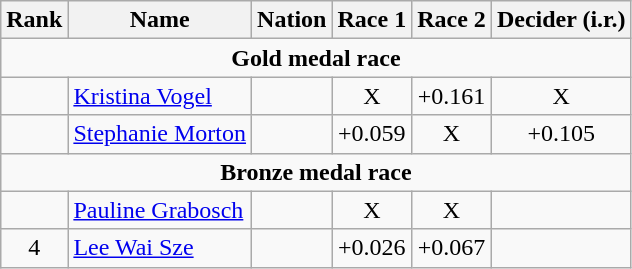<table class="wikitable" style="text-align:center">
<tr>
<th>Rank</th>
<th>Name</th>
<th>Nation</th>
<th>Race 1</th>
<th>Race 2</th>
<th>Decider (i.r.)</th>
</tr>
<tr>
<td colspan=6><strong>Gold medal race</strong></td>
</tr>
<tr>
<td></td>
<td align=left><a href='#'>Kristina Vogel</a></td>
<td align="left"></td>
<td>X</td>
<td>+0.161</td>
<td>X</td>
</tr>
<tr>
<td></td>
<td align=left><a href='#'>Stephanie Morton</a></td>
<td align="left"></td>
<td>+0.059</td>
<td>X</td>
<td>+0.105</td>
</tr>
<tr>
<td colspan=6><strong>Bronze medal race</strong></td>
</tr>
<tr>
<td></td>
<td align=left><a href='#'>Pauline Grabosch</a></td>
<td align="left"></td>
<td>X</td>
<td>X</td>
<td></td>
</tr>
<tr>
<td>4</td>
<td align=left><a href='#'>Lee Wai Sze</a></td>
<td align="left"></td>
<td>+0.026</td>
<td>+0.067</td>
<td></td>
</tr>
</table>
